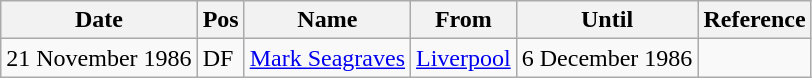<table class="wikitable">
<tr>
<th>Date</th>
<th>Pos</th>
<th>Name</th>
<th>From</th>
<th>Until</th>
<th>Reference</th>
</tr>
<tr>
<td>21 November 1986</td>
<td>DF</td>
<td><a href='#'>Mark Seagraves</a></td>
<td><a href='#'>Liverpool</a></td>
<td>6 December 1986</td>
<td></td>
</tr>
</table>
